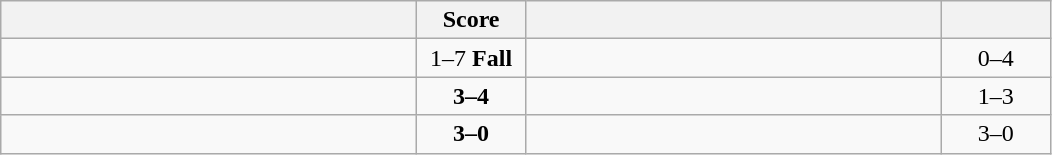<table class="wikitable" style="text-align: center; ">
<tr>
<th align="right" width="270"></th>
<th width="65">Score</th>
<th align="left" width="270"></th>
<th width="65"></th>
</tr>
<tr>
<td align="left"></td>
<td>1–7 <strong>Fall</strong></td>
<td align="left"><strong></strong></td>
<td>0–4 <strong></strong></td>
</tr>
<tr>
<td align="left"></td>
<td><strong>3–4</strong></td>
<td align="left"><strong></strong></td>
<td>1–3 <strong></strong></td>
</tr>
<tr>
<td align="left"><strong></strong></td>
<td><strong>3–0</strong></td>
<td align="left"></td>
<td>3–0 <strong></strong></td>
</tr>
</table>
